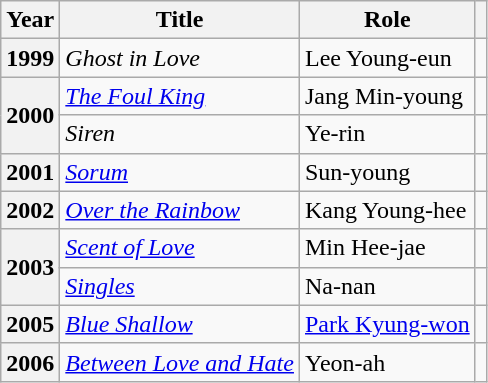<table class="wikitable plainrowheaders sortable">
<tr>
<th scope="col">Year</th>
<th scope="col">Title</th>
<th scope="col">Role</th>
<th scope="col" class="unsortable"></th>
</tr>
<tr>
<th scope="row">1999</th>
<td><em>Ghost in Love</em></td>
<td>Lee Young-eun</td>
<td style="text-align:center"></td>
</tr>
<tr>
<th rowspan="2" scope="row">2000</th>
<td><em><a href='#'>The Foul King</a></em></td>
<td>Jang Min-young</td>
<td style="text-align:center"></td>
</tr>
<tr>
<td><em>Siren</em></td>
<td>Ye-rin</td>
<td style="text-align:center"></td>
</tr>
<tr>
<th scope="row">2001</th>
<td><em><a href='#'>Sorum</a></em></td>
<td>Sun-young</td>
<td style="text-align:center"></td>
</tr>
<tr>
<th scope="row">2002</th>
<td><em><a href='#'>Over the Rainbow</a></em></td>
<td>Kang Young-hee</td>
<td style="text-align:center"></td>
</tr>
<tr>
<th rowspan="2" scope="row">2003</th>
<td><em><a href='#'>Scent of Love</a></em></td>
<td>Min Hee-jae</td>
<td style="text-align:center"></td>
</tr>
<tr>
<td><em><a href='#'>Singles</a></em></td>
<td>Na-nan</td>
<td style="text-align:center"></td>
</tr>
<tr>
<th scope="row">2005</th>
<td><em><a href='#'>Blue Shallow</a></em></td>
<td><a href='#'>Park Kyung-won</a></td>
<td style="text-align:center"></td>
</tr>
<tr>
<th scope="row">2006</th>
<td><em><a href='#'>Between Love and Hate</a></em></td>
<td>Yeon-ah</td>
<td style="text-align:center"></td>
</tr>
</table>
